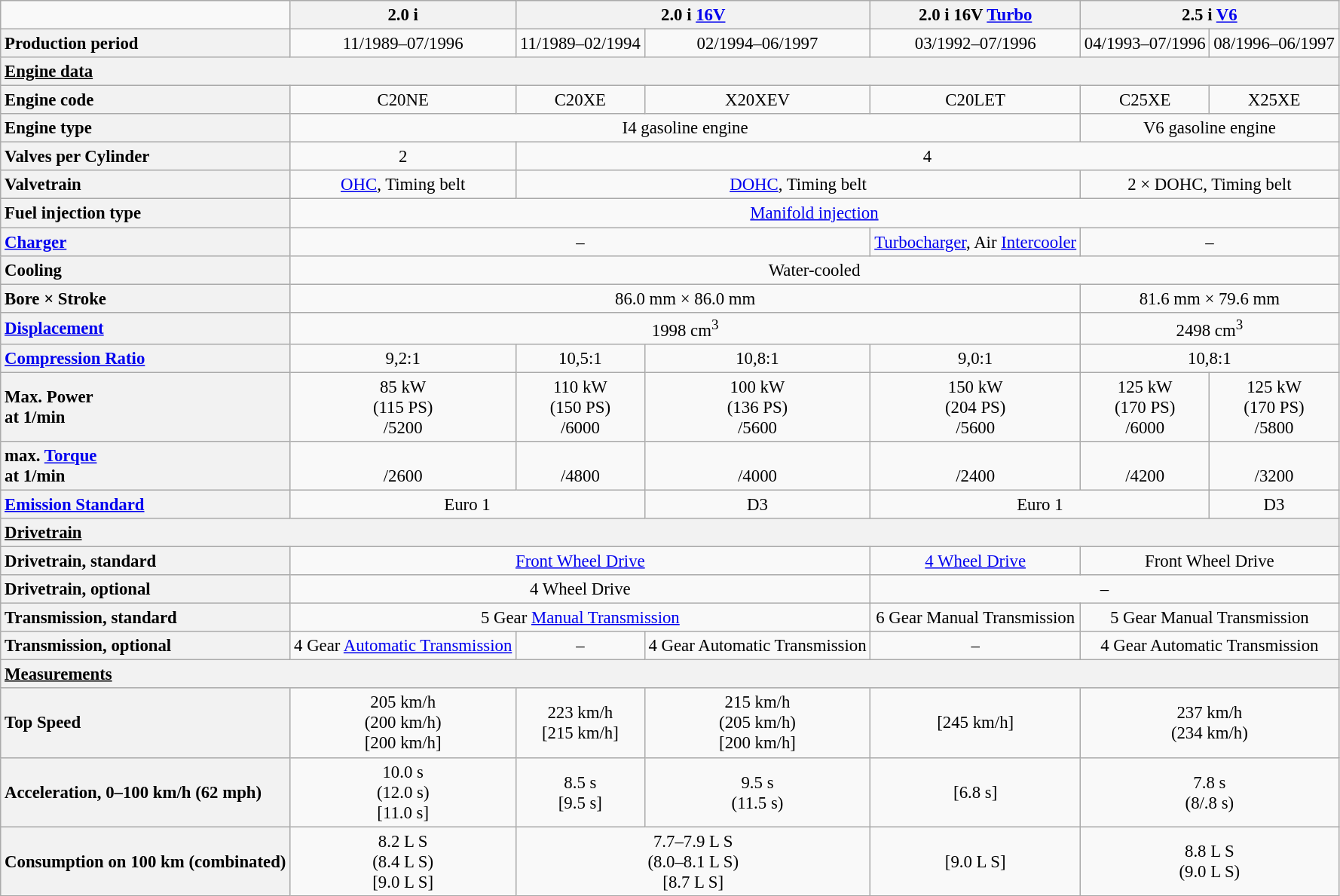<table class="wikitable" style="font-size: 95%; text-align: center;">
<tr class="hintergrundfarbe5">
<td></td>
<th>2.0 i</th>
<th colspan="2">2.0 i <a href='#'>16V</a></th>
<th>2.0 i 16V <a href='#'>Turbo</a></th>
<th colspan="2">2.5 i <a href='#'>V6</a></th>
</tr>
<tr>
<th style="text-align:left;">Production period</th>
<td>11/1989–07/1996</td>
<td>11/1989–02/1994</td>
<td>02/1994–06/1997</td>
<td>03/1992–07/1996</td>
<td>04/1993–07/1996</td>
<td>08/1996–06/1997</td>
</tr>
<tr>
<th style="text-align:left;" colspan="7"><u>Engine data</u></th>
</tr>
<tr>
<th style="text-align:left;">Engine code</th>
<td>C20NE</td>
<td>C20XE</td>
<td>X20XEV</td>
<td>C20LET</td>
<td>C25XE</td>
<td>X25XE</td>
</tr>
<tr>
<th style="text-align:left;">Engine type</th>
<td colspan="4">I4 gasoline engine</td>
<td colspan="2">V6 gasoline engine</td>
</tr>
<tr>
<th style="text-align:left;">Valves per Cylinder</th>
<td>2</td>
<td colspan="5">4</td>
</tr>
<tr>
<th style="text-align:left;">Valvetrain</th>
<td><a href='#'>OHC</a>, Timing belt</td>
<td colspan="3"><a href='#'>DOHC</a>, Timing belt</td>
<td colspan="2">2 × DOHC, Timing belt</td>
</tr>
<tr>
<th style="text-align:left;">Fuel injection type</th>
<td colspan="6"><a href='#'>Manifold injection</a></td>
</tr>
<tr>
<th style="text-align:left;"><a href='#'>Charger</a></th>
<td colspan="3">–</td>
<td><a href='#'>Turbocharger</a>, Air <a href='#'>Intercooler</a></td>
<td colspan="2">–</td>
</tr>
<tr>
<th style="text-align:left;">Cooling</th>
<td colspan="6">Water-cooled</td>
</tr>
<tr>
<th style="text-align:left;">Bore × Stroke</th>
<td colspan="4">86.0 mm × 86.0 mm</td>
<td colspan="2">81.6 mm × 79.6 mm</td>
</tr>
<tr>
<th style="text-align:left;"><a href='#'>Displacement</a></th>
<td colspan="4">1998 cm<sup>3</sup></td>
<td colspan="2">2498 cm<sup>3</sup></td>
</tr>
<tr>
<th style="text-align:left;"><a href='#'>Compression Ratio</a></th>
<td>9,2:1</td>
<td>10,5:1</td>
<td>10,8:1</td>
<td>9,0:1</td>
<td colspan="2">10,8:1</td>
</tr>
<tr>
<th style="text-align:left;">Max. Power<br>at 1/min</th>
<td>85 kW<br>(115 PS)<br>/5200</td>
<td>110 kW<br>(150 PS)<br>/6000</td>
<td>100 kW<br>(136 PS)<br>/5600</td>
<td>150 kW<br>(204 PS)<br>/5600</td>
<td>125 kW<br>(170 PS)<br>/6000</td>
<td>125 kW<br>(170 PS)<br>/5800</td>
</tr>
<tr>
<th style="text-align:left;">max. <a href='#'>Torque</a><br>at 1/min</th>
<td><br>/2600</td>
<td><br>/4800</td>
<td><br>/4000</td>
<td><br>/2400</td>
<td><br>/4200</td>
<td><br>/3200</td>
</tr>
<tr>
<th style="text-align:left;"><a href='#'>Emission Standard</a></th>
<td colspan="2">Euro 1</td>
<td>D3</td>
<td colspan="2">Euro 1</td>
<td>D3</td>
</tr>
<tr>
<th style="text-align:left;" colspan="7"><u>Drivetrain</u></th>
</tr>
<tr>
<th style="text-align:left;">Drivetrain, standard</th>
<td colspan="3"><a href='#'>Front Wheel Drive</a></td>
<td><a href='#'>4 Wheel Drive</a></td>
<td colspan="2">Front Wheel Drive</td>
</tr>
<tr>
<th style="text-align:left;">Drivetrain, optional</th>
<td colspan="3">4 Wheel Drive</td>
<td colspan="3">–</td>
</tr>
<tr>
<th style="text-align:left;">Transmission, standard</th>
<td colspan="3">5 Gear <a href='#'>Manual Transmission</a></td>
<td>6 Gear Manual Transmission</td>
<td colspan="2">5 Gear Manual Transmission</td>
</tr>
<tr>
<th style="text-align:left;">Transmission, optional</th>
<td>4 Gear <a href='#'>Automatic Transmission</a></td>
<td>–</td>
<td>4 Gear Automatic Transmission</td>
<td>–</td>
<td colspan="2">4 Gear Automatic Transmission</td>
</tr>
<tr>
<th style="text-align:left;" colspan="7"><u>Measurements</u></th>
</tr>
<tr>
<th style="text-align:left;">Top Speed</th>
<td>205 km/h<br>(200 km/h)<br>[200 km/h]</td>
<td>223 km/h<br>[215 km/h]</td>
<td>215 km/h<br>(205 km/h)<br>[200 km/h]</td>
<td>[245 km/h]</td>
<td colspan="2">237 km/h<br>(234 km/h)</td>
</tr>
<tr>
<th style="text-align:left;">Acceleration, 0–100 km/h (62 mph)</th>
<td>10.0 s<br>(12.0 s)<br>[11.0 s]</td>
<td>8.5 s<br>[9.5 s]</td>
<td>9.5 s<br>(11.5 s)</td>
<td>[6.8 s]</td>
<td colspan="2">7.8 s<br>(8/.8 s)</td>
</tr>
<tr>
<th style="text-align:left;">Consumption on 100 km (combinated)</th>
<td>8.2 L S<br>(8.4 L S)<br>[9.0 L S]</td>
<td colspan="2">7.7–7.9 L S<br>(8.0–8.1 L S)<br>[8.7 L S]</td>
<td>[9.0 L S]</td>
<td colspan="2">8.8 L S<br>(9.0 L S)</td>
</tr>
</table>
